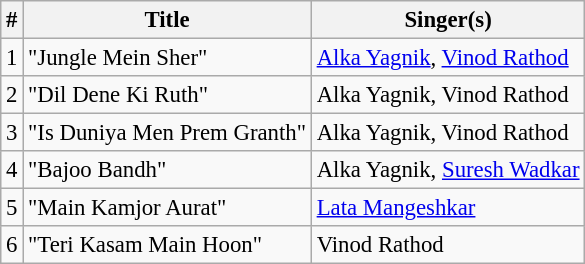<table class="wikitable" style="font-size:95%;">
<tr>
<th>#</th>
<th>Title</th>
<th>Singer(s)</th>
</tr>
<tr>
<td>1</td>
<td>"Jungle Mein Sher"</td>
<td><a href='#'>Alka Yagnik</a>, <a href='#'>Vinod Rathod</a></td>
</tr>
<tr>
<td>2</td>
<td>"Dil Dene Ki Ruth"</td>
<td>Alka Yagnik, Vinod Rathod</td>
</tr>
<tr>
<td>3</td>
<td>"Is Duniya Men Prem Granth"</td>
<td>Alka Yagnik, Vinod Rathod</td>
</tr>
<tr>
<td>4</td>
<td>"Bajoo Bandh"</td>
<td>Alka Yagnik, <a href='#'>Suresh Wadkar</a></td>
</tr>
<tr>
<td>5</td>
<td>"Main Kamjor Aurat"</td>
<td><a href='#'>Lata Mangeshkar</a></td>
</tr>
<tr>
<td>6</td>
<td>"Teri Kasam Main Hoon"</td>
<td>Vinod Rathod</td>
</tr>
</table>
